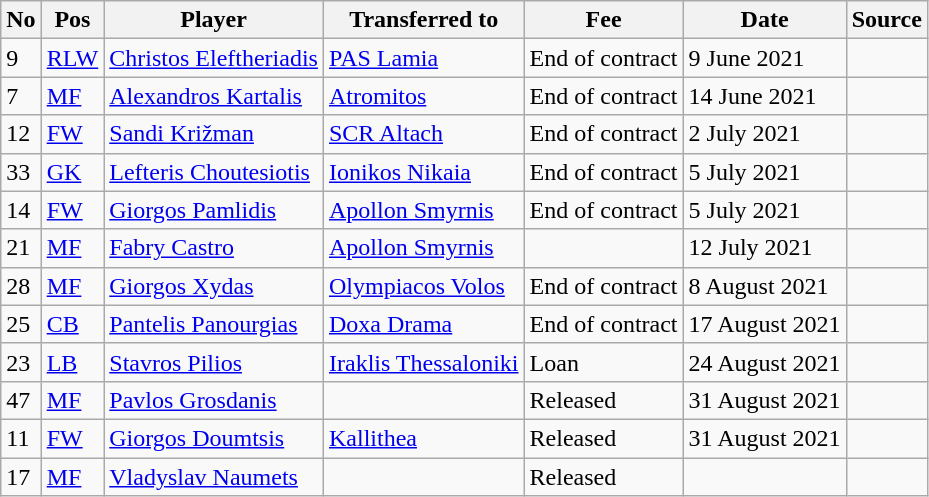<table class="wikitable">
<tr>
<th>No</th>
<th>Pos</th>
<th>Player</th>
<th>Transferred to</th>
<th>Fee</th>
<th>Date</th>
<th>Source</th>
</tr>
<tr>
<td>9</td>
<td><a href='#'>RLW</a></td>
<td><a href='#'>Christos Eleftheriadis</a></td>
<td><a href='#'>PAS Lamia</a></td>
<td>End of contract</td>
<td>9 June 2021</td>
<td></td>
</tr>
<tr>
<td>7</td>
<td><a href='#'>MF</a></td>
<td><a href='#'>Alexandros Kartalis</a></td>
<td><a href='#'>Atromitos</a></td>
<td>End of contract</td>
<td>14 June 2021</td>
<td></td>
</tr>
<tr>
<td>12</td>
<td><a href='#'>FW</a></td>
<td><a href='#'>Sandi Križman</a></td>
<td><a href='#'>SCR Altach</a></td>
<td>End of contract</td>
<td>2 July 2021</td>
<td></td>
</tr>
<tr>
<td>33</td>
<td><a href='#'>GK</a></td>
<td><a href='#'>Lefteris Choutesiotis</a></td>
<td><a href='#'>Ionikos Nikaia</a></td>
<td>End of contract</td>
<td>5 July 2021</td>
<td></td>
</tr>
<tr>
<td>14</td>
<td><a href='#'>FW</a></td>
<td><a href='#'>Giorgos Pamlidis</a></td>
<td><a href='#'>Apollon Smyrnis</a></td>
<td>End of contract</td>
<td>5 July 2021</td>
<td></td>
</tr>
<tr>
<td>21</td>
<td><a href='#'>MF</a></td>
<td><a href='#'>Fabry Castro</a></td>
<td><a href='#'>Apollon Smyrnis</a></td>
<td></td>
<td>12 July 2021</td>
<td></td>
</tr>
<tr>
<td>28</td>
<td><a href='#'>MF</a></td>
<td><a href='#'>Giorgos Xydas</a></td>
<td><a href='#'>Olympiacos Volos</a></td>
<td>End of contract</td>
<td>8 August 2021</td>
<td></td>
</tr>
<tr>
<td>25</td>
<td><a href='#'>CB</a></td>
<td><a href='#'>Pantelis Panourgias</a></td>
<td><a href='#'>Doxa Drama</a></td>
<td>End of contract</td>
<td>17 August 2021</td>
<td></td>
</tr>
<tr>
<td>23</td>
<td><a href='#'>LB</a></td>
<td><a href='#'>Stavros Pilios</a></td>
<td><a href='#'>Iraklis Thessaloniki</a></td>
<td>Loan</td>
<td>24 August 2021</td>
<td></td>
</tr>
<tr>
<td>47</td>
<td><a href='#'>MF</a></td>
<td><a href='#'>Pavlos Grosdanis</a></td>
<td></td>
<td>Released</td>
<td>31 August 2021</td>
<td></td>
</tr>
<tr>
<td>11</td>
<td><a href='#'>FW</a></td>
<td><a href='#'>Giorgos Doumtsis</a></td>
<td><a href='#'>Kallithea</a></td>
<td>Released</td>
<td>31 August 2021</td>
<td></td>
</tr>
<tr>
<td>17</td>
<td><a href='#'>MF</a></td>
<td><a href='#'>Vladyslav Naumets</a></td>
<td></td>
<td>Released</td>
<td></td>
<td></td>
</tr>
</table>
